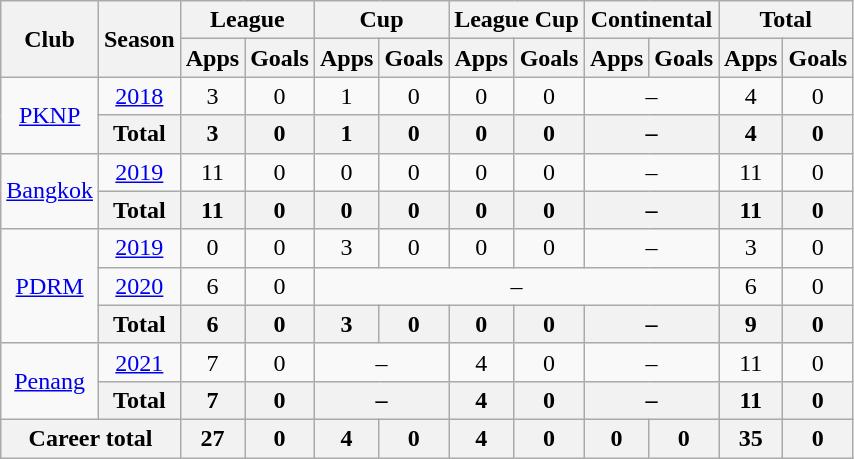<table class="wikitable" style="text-align: center;">
<tr>
<th rowspan="2">Club</th>
<th rowspan="2">Season</th>
<th colspan="2">League</th>
<th colspan="2">Cup</th>
<th colspan="2">League Cup</th>
<th colspan="2">Continental</th>
<th colspan="2">Total</th>
</tr>
<tr>
<th>Apps</th>
<th>Goals</th>
<th>Apps</th>
<th>Goals</th>
<th>Apps</th>
<th>Goals</th>
<th>Apps</th>
<th>Goals</th>
<th>Apps</th>
<th>Goals</th>
</tr>
<tr>
<td rowspan="2" valign="center"><a href='#'>PKNP</a></td>
<td><a href='#'>2018</a></td>
<td>3</td>
<td>0</td>
<td>1</td>
<td>0</td>
<td>0</td>
<td>0</td>
<td colspan=2>–</td>
<td>4</td>
<td>0</td>
</tr>
<tr>
<th>Total</th>
<th>3</th>
<th>0</th>
<th>1</th>
<th>0</th>
<th>0</th>
<th>0</th>
<th colspan=2>–</th>
<th>4</th>
<th>0</th>
</tr>
<tr>
<td rowspan="2" valign="center"><a href='#'>Bangkok</a></td>
<td><a href='#'>2019</a></td>
<td>11</td>
<td>0</td>
<td>0</td>
<td>0</td>
<td>0</td>
<td>0</td>
<td colspan=2>–</td>
<td>11</td>
<td>0</td>
</tr>
<tr>
<th>Total</th>
<th>11</th>
<th>0</th>
<th>0</th>
<th>0</th>
<th>0</th>
<th>0</th>
<th colspan=2>–</th>
<th>11</th>
<th>0</th>
</tr>
<tr>
<td rowspan="3" valign="center"><a href='#'>PDRM</a></td>
<td><a href='#'>2019</a></td>
<td>0</td>
<td>0</td>
<td>3</td>
<td>0</td>
<td>0</td>
<td>0</td>
<td colspan=2>–</td>
<td>3</td>
<td>0</td>
</tr>
<tr>
<td><a href='#'>2020</a></td>
<td>6</td>
<td>0</td>
<td colspan=6>–</td>
<td>6</td>
<td>0</td>
</tr>
<tr>
<th>Total</th>
<th>6</th>
<th>0</th>
<th>3</th>
<th>0</th>
<th>0</th>
<th>0</th>
<th colspan=2>–</th>
<th>9</th>
<th>0</th>
</tr>
<tr>
<td rowspan="2" valign="center"><a href='#'>Penang</a></td>
<td><a href='#'>2021</a></td>
<td>7</td>
<td>0</td>
<td colspan=2>–</td>
<td>4</td>
<td>0</td>
<td colspan=2>–</td>
<td>11</td>
<td>0</td>
</tr>
<tr>
<th>Total</th>
<th>7</th>
<th>0</th>
<th colspan=2>–</th>
<th>4</th>
<th>0</th>
<th colspan=2>–</th>
<th>11</th>
<th>0</th>
</tr>
<tr>
<th colspan=2>Career total</th>
<th>27</th>
<th>0</th>
<th>4</th>
<th>0</th>
<th>4</th>
<th>0</th>
<th>0</th>
<th>0</th>
<th>35</th>
<th>0</th>
</tr>
</table>
